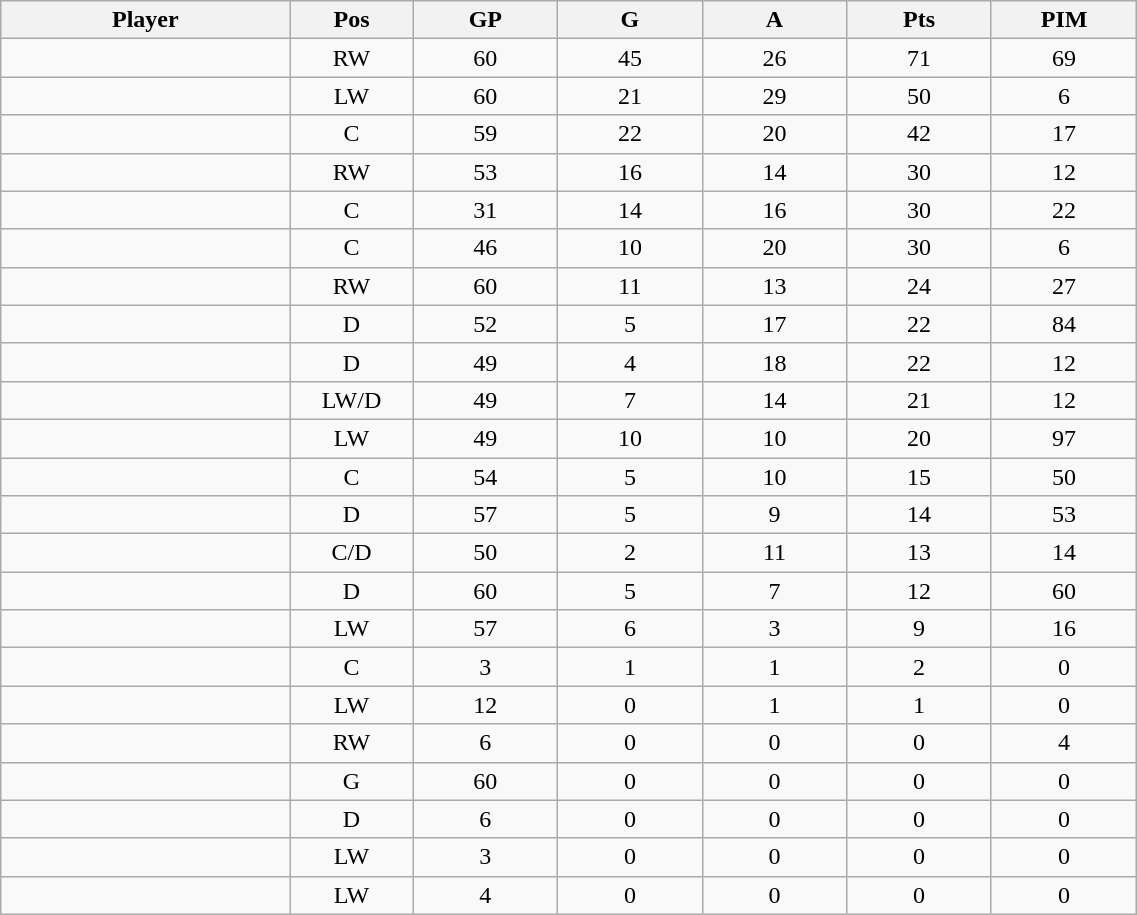<table class="wikitable sortable" width="60%">
<tr ALIGN="center">
<th bgcolor="#DDDDFF" width="10%">Player</th>
<th bgcolor="#DDDDFF" width="3%" title="Position">Pos</th>
<th bgcolor="#DDDDFF" width="5%" title="Games played">GP</th>
<th bgcolor="#DDDDFF" width="5%" title="Goals">G</th>
<th bgcolor="#DDDDFF" width="5%" title="Assists">A</th>
<th bgcolor="#DDDDFF" width="5%" title="Points">Pts</th>
<th bgcolor="#DDDDFF" width="5%" title="Penalties in Minutes">PIM</th>
</tr>
<tr align="center">
<td align="right"></td>
<td>RW</td>
<td>60</td>
<td>45</td>
<td>26</td>
<td>71</td>
<td>69</td>
</tr>
<tr align="center">
<td align="right"></td>
<td>LW</td>
<td>60</td>
<td>21</td>
<td>29</td>
<td>50</td>
<td>6</td>
</tr>
<tr align="center">
<td align="right"></td>
<td>C</td>
<td>59</td>
<td>22</td>
<td>20</td>
<td>42</td>
<td>17</td>
</tr>
<tr align="center">
<td align="right"></td>
<td>RW</td>
<td>53</td>
<td>16</td>
<td>14</td>
<td>30</td>
<td>12</td>
</tr>
<tr align="center">
<td align="right"></td>
<td>C</td>
<td>31</td>
<td>14</td>
<td>16</td>
<td>30</td>
<td>22</td>
</tr>
<tr align="center">
<td align="right"></td>
<td>C</td>
<td>46</td>
<td>10</td>
<td>20</td>
<td>30</td>
<td>6</td>
</tr>
<tr align="center">
<td align="right"></td>
<td>RW</td>
<td>60</td>
<td>11</td>
<td>13</td>
<td>24</td>
<td>27</td>
</tr>
<tr align="center">
<td align="right"></td>
<td>D</td>
<td>52</td>
<td>5</td>
<td>17</td>
<td>22</td>
<td>84</td>
</tr>
<tr align="center">
<td align="right"></td>
<td>D</td>
<td>49</td>
<td>4</td>
<td>18</td>
<td>22</td>
<td>12</td>
</tr>
<tr align="center">
<td align="right"></td>
<td>LW/D</td>
<td>49</td>
<td>7</td>
<td>14</td>
<td>21</td>
<td>12</td>
</tr>
<tr align="center">
<td align="right"></td>
<td>LW</td>
<td>49</td>
<td>10</td>
<td>10</td>
<td>20</td>
<td>97</td>
</tr>
<tr align="center">
<td align="right"></td>
<td>C</td>
<td>54</td>
<td>5</td>
<td>10</td>
<td>15</td>
<td>50</td>
</tr>
<tr align="center">
<td align="right"></td>
<td>D</td>
<td>57</td>
<td>5</td>
<td>9</td>
<td>14</td>
<td>53</td>
</tr>
<tr align="center">
<td align="right"></td>
<td>C/D</td>
<td>50</td>
<td>2</td>
<td>11</td>
<td>13</td>
<td>14</td>
</tr>
<tr align="center">
<td align="right"></td>
<td>D</td>
<td>60</td>
<td>5</td>
<td>7</td>
<td>12</td>
<td>60</td>
</tr>
<tr align="center">
<td align="right"></td>
<td>LW</td>
<td>57</td>
<td>6</td>
<td>3</td>
<td>9</td>
<td>16</td>
</tr>
<tr align="center">
<td align="right"></td>
<td>C</td>
<td>3</td>
<td>1</td>
<td>1</td>
<td>2</td>
<td>0</td>
</tr>
<tr align="center">
<td align="right"></td>
<td>LW</td>
<td>12</td>
<td>0</td>
<td>1</td>
<td>1</td>
<td>0</td>
</tr>
<tr align="center">
<td align="right"></td>
<td>RW</td>
<td>6</td>
<td>0</td>
<td>0</td>
<td>0</td>
<td>4</td>
</tr>
<tr align="center">
<td align="right"></td>
<td>G</td>
<td>60</td>
<td>0</td>
<td>0</td>
<td>0</td>
<td>0</td>
</tr>
<tr align="center">
<td align="right"></td>
<td>D</td>
<td>6</td>
<td>0</td>
<td>0</td>
<td>0</td>
<td>0</td>
</tr>
<tr align="center">
<td align="right"></td>
<td>LW</td>
<td>3</td>
<td>0</td>
<td>0</td>
<td>0</td>
<td>0</td>
</tr>
<tr align="center">
<td align="right"></td>
<td>LW</td>
<td>4</td>
<td>0</td>
<td>0</td>
<td>0</td>
<td>0</td>
</tr>
</table>
